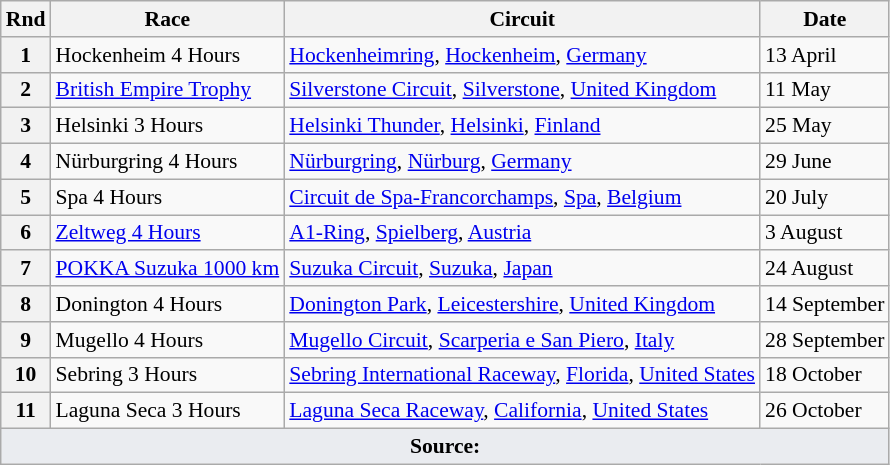<table class="wikitable" style="font-size: 90%;">
<tr>
<th>Rnd</th>
<th>Race</th>
<th>Circuit</th>
<th>Date</th>
</tr>
<tr>
<th>1</th>
<td>Hockenheim 4 Hours</td>
<td> <a href='#'>Hockenheimring</a>, <a href='#'>Hockenheim</a>, <a href='#'>Germany</a></td>
<td>13 April</td>
</tr>
<tr>
<th>2</th>
<td><a href='#'>British Empire Trophy</a></td>
<td> <a href='#'>Silverstone Circuit</a>, <a href='#'>Silverstone</a>, <a href='#'>United Kingdom</a></td>
<td>11 May</td>
</tr>
<tr>
<th>3</th>
<td>Helsinki 3 Hours</td>
<td> <a href='#'>Helsinki Thunder</a>, <a href='#'>Helsinki</a>, <a href='#'>Finland</a></td>
<td>25 May</td>
</tr>
<tr>
<th>4</th>
<td>Nürburgring 4 Hours</td>
<td> <a href='#'>Nürburgring</a>, <a href='#'>Nürburg</a>, <a href='#'>Germany</a></td>
<td>29 June</td>
</tr>
<tr>
<th>5</th>
<td>Spa 4 Hours</td>
<td> <a href='#'>Circuit de Spa-Francorchamps</a>, <a href='#'>Spa</a>, <a href='#'>Belgium</a></td>
<td>20 July</td>
</tr>
<tr>
<th>6</th>
<td><a href='#'>Zeltweg 4 Hours</a></td>
<td> <a href='#'>A1-Ring</a>, <a href='#'>Spielberg</a>, <a href='#'>Austria</a></td>
<td>3 August</td>
</tr>
<tr>
<th>7</th>
<td><a href='#'>POKKA Suzuka 1000 km</a></td>
<td> <a href='#'>Suzuka Circuit</a>, <a href='#'>Suzuka</a>, <a href='#'>Japan</a></td>
<td>24 August</td>
</tr>
<tr>
<th>8</th>
<td>Donington 4 Hours</td>
<td> <a href='#'>Donington Park</a>, <a href='#'>Leicestershire</a>, <a href='#'>United Kingdom</a></td>
<td>14 September</td>
</tr>
<tr>
<th>9</th>
<td>Mugello 4 Hours</td>
<td> <a href='#'>Mugello Circuit</a>, <a href='#'>Scarperia e San Piero</a>, <a href='#'>Italy</a></td>
<td>28 September</td>
</tr>
<tr>
<th>10</th>
<td>Sebring 3 Hours</td>
<td> <a href='#'>Sebring International Raceway</a>, <a href='#'>Florida</a>, <a href='#'>United States</a></td>
<td>18 October</td>
</tr>
<tr>
<th>11</th>
<td>Laguna Seca 3 Hours</td>
<td> <a href='#'>Laguna Seca Raceway</a>, <a href='#'>California</a>, <a href='#'>United States</a></td>
<td>26 October</td>
</tr>
<tr class="sortbottom">
<td colspan="4" style="background-color:#EAECF0;text-align:center"><strong>Source:</strong></td>
</tr>
</table>
